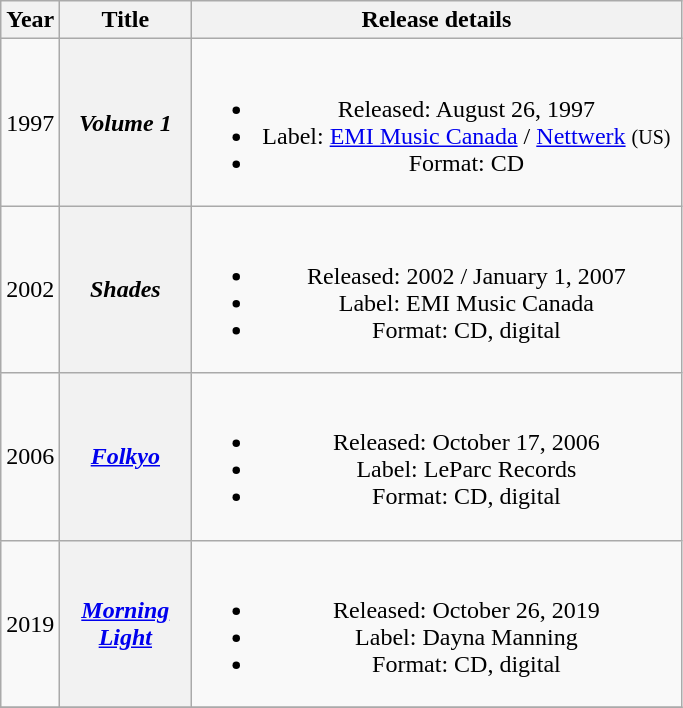<table class="wikitable plainrowheaders" style="text-align:center;">
<tr>
<th>Year</th>
<th scope="col" rowspan="1" style="width:5em;">Title</th>
<th scope="col" rowspan="1" style="width:20em;">Release details</th>
</tr>
<tr>
<td>1997</td>
<th scope="row" style="text-align:center;"><em>Volume 1</em></th>
<td><br><ul><li>Released: August 26, 1997</li><li>Label: <a href='#'>EMI Music Canada</a> / <a href='#'>Nettwerk</a> <small>(US)</small></li><li>Format: CD</li></ul></td>
</tr>
<tr>
<td>2002</td>
<th scope="row" style="text-align:center;"><em>Shades</em></th>
<td><br><ul><li>Released: 2002 / January 1, 2007</li><li>Label: EMI Music Canada</li><li>Format: CD, digital</li></ul></td>
</tr>
<tr>
<td>2006</td>
<th scope="row" style="text-align:center;"><em><a href='#'>Folkyo</a></em></th>
<td><br><ul><li>Released: October 17, 2006</li><li>Label: LeParc Records</li><li>Format: CD, digital</li></ul></td>
</tr>
<tr>
<td>2019</td>
<th scope="row" style="text-align:center;"><em><a href='#'>Morning Light</a></em></th>
<td><br><ul><li>Released: October 26, 2019</li><li>Label: Dayna Manning</li><li>Format: CD, digital</li></ul></td>
</tr>
<tr>
</tr>
</table>
